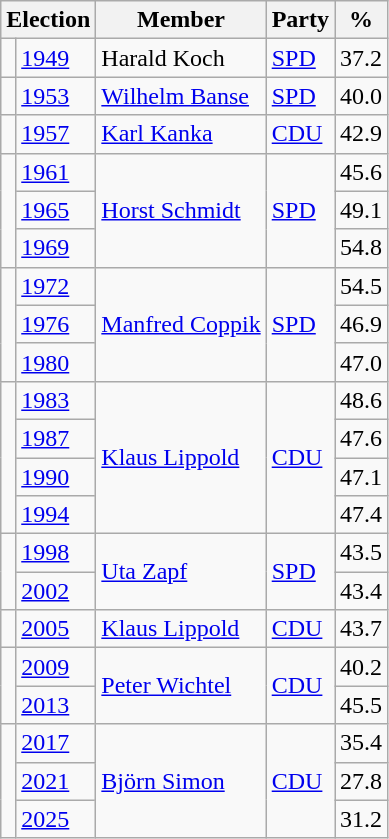<table class=wikitable>
<tr>
<th colspan=2>Election</th>
<th>Member</th>
<th>Party</th>
<th>%</th>
</tr>
<tr>
<td bgcolor=></td>
<td><a href='#'>1949</a></td>
<td>Harald Koch</td>
<td><a href='#'>SPD</a></td>
<td align=right>37.2</td>
</tr>
<tr>
<td bgcolor=></td>
<td><a href='#'>1953</a></td>
<td><a href='#'>Wilhelm Banse</a></td>
<td><a href='#'>SPD</a></td>
<td align=right>40.0</td>
</tr>
<tr>
<td bgcolor=></td>
<td><a href='#'>1957</a></td>
<td><a href='#'>Karl Kanka</a></td>
<td><a href='#'>CDU</a></td>
<td align=right>42.9</td>
</tr>
<tr>
<td rowspan=3 bgcolor=></td>
<td><a href='#'>1961</a></td>
<td rowspan=3><a href='#'>Horst Schmidt</a></td>
<td rowspan=3><a href='#'>SPD</a></td>
<td align=right>45.6</td>
</tr>
<tr>
<td><a href='#'>1965</a></td>
<td align=right>49.1</td>
</tr>
<tr>
<td><a href='#'>1969</a></td>
<td align=right>54.8</td>
</tr>
<tr>
<td rowspan=3 bgcolor=></td>
<td><a href='#'>1972</a></td>
<td rowspan=3><a href='#'>Manfred Coppik</a></td>
<td rowspan=3><a href='#'>SPD</a></td>
<td align=right>54.5</td>
</tr>
<tr>
<td><a href='#'>1976</a></td>
<td align=right>46.9</td>
</tr>
<tr>
<td><a href='#'>1980</a></td>
<td align=right>47.0</td>
</tr>
<tr>
<td rowspan=4 bgcolor=></td>
<td><a href='#'>1983</a></td>
<td rowspan=4><a href='#'>Klaus Lippold</a></td>
<td rowspan=4><a href='#'>CDU</a></td>
<td align=right>48.6</td>
</tr>
<tr>
<td><a href='#'>1987</a></td>
<td align=right>47.6</td>
</tr>
<tr>
<td><a href='#'>1990</a></td>
<td align=right>47.1</td>
</tr>
<tr>
<td><a href='#'>1994</a></td>
<td align=right>47.4</td>
</tr>
<tr>
<td rowspan=2 bgcolor=></td>
<td><a href='#'>1998</a></td>
<td rowspan=2><a href='#'>Uta Zapf</a></td>
<td rowspan=2><a href='#'>SPD</a></td>
<td align=right>43.5</td>
</tr>
<tr>
<td><a href='#'>2002</a></td>
<td align=right>43.4</td>
</tr>
<tr>
<td bgcolor=></td>
<td><a href='#'>2005</a></td>
<td><a href='#'>Klaus Lippold</a></td>
<td><a href='#'>CDU</a></td>
<td align=right>43.7</td>
</tr>
<tr>
<td rowspan=2 bgcolor=></td>
<td><a href='#'>2009</a></td>
<td rowspan=2><a href='#'>Peter Wichtel</a></td>
<td rowspan=2><a href='#'>CDU</a></td>
<td align=right>40.2</td>
</tr>
<tr>
<td><a href='#'>2013</a></td>
<td align=right>45.5</td>
</tr>
<tr>
<td rowspan=3 bgcolor=></td>
<td><a href='#'>2017</a></td>
<td rowspan=3><a href='#'>Björn Simon</a></td>
<td rowspan=3><a href='#'>CDU</a></td>
<td align=right>35.4</td>
</tr>
<tr>
<td><a href='#'>2021</a></td>
<td align=right>27.8</td>
</tr>
<tr>
<td><a href='#'>2025</a></td>
<td align=right>31.2</td>
</tr>
</table>
